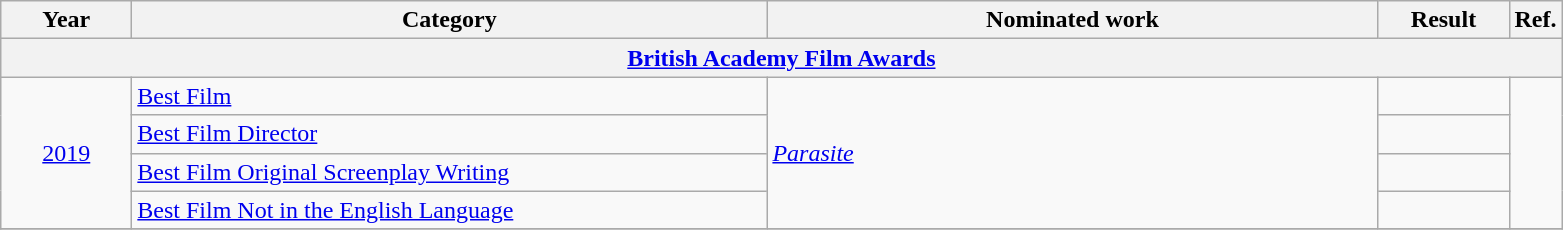<table class=wikitable>
<tr>
<th scope="col" style="width:5em;">Year</th>
<th scope="col" style="width:26em;">Category</th>
<th scope="col" style="width:25em;">Nominated work</th>
<th scope="col" style="width:5em;">Result</th>
<th>Ref.</th>
</tr>
<tr>
<th colspan=5><a href='#'>British Academy Film Awards</a></th>
</tr>
<tr>
<td style="text-align:center;", rowspan="4"><a href='#'>2019</a></td>
<td><a href='#'>Best Film</a></td>
<td rowspan=4><em><a href='#'>Parasite</a></em></td>
<td></td>
<td rowspan="4" style="text-align:center;"></td>
</tr>
<tr>
<td><a href='#'>Best Film Director</a></td>
<td></td>
</tr>
<tr>
<td><a href='#'>Best Film Original Screenplay Writing</a></td>
<td></td>
</tr>
<tr>
<td><a href='#'>Best Film Not in the English Language</a></td>
<td></td>
</tr>
<tr>
</tr>
</table>
